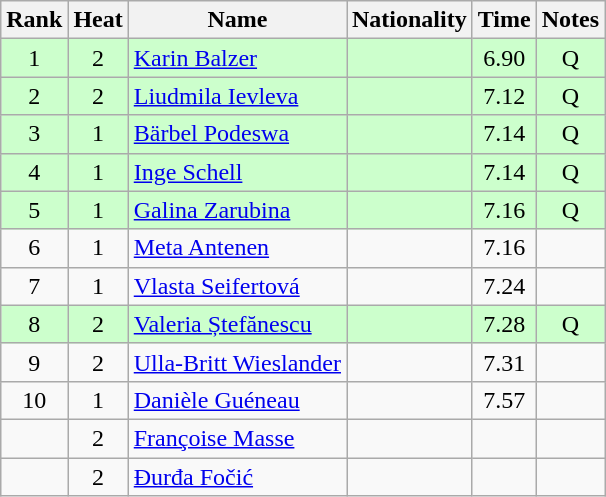<table class="wikitable sortable" style="text-align:center">
<tr>
<th>Rank</th>
<th>Heat</th>
<th>Name</th>
<th>Nationality</th>
<th>Time</th>
<th>Notes</th>
</tr>
<tr bgcolor=ccffcc>
<td>1</td>
<td>2</td>
<td align="left"><a href='#'>Karin Balzer</a></td>
<td align=left></td>
<td>6.90</td>
<td>Q</td>
</tr>
<tr bgcolor=ccffcc>
<td>2</td>
<td>2</td>
<td align="left"><a href='#'>Liudmila Ievleva</a></td>
<td align=left></td>
<td>7.12</td>
<td>Q</td>
</tr>
<tr bgcolor=ccffcc>
<td>3</td>
<td>1</td>
<td align="left"><a href='#'>Bärbel Podeswa</a></td>
<td align=left></td>
<td>7.14</td>
<td>Q</td>
</tr>
<tr bgcolor=ccffcc>
<td>4</td>
<td>1</td>
<td align="left"><a href='#'>Inge Schell</a></td>
<td align=left></td>
<td>7.14</td>
<td>Q</td>
</tr>
<tr bgcolor=ccffcc>
<td>5</td>
<td>1</td>
<td align="left"><a href='#'>Galina Zarubina</a></td>
<td align=left></td>
<td>7.16</td>
<td>Q</td>
</tr>
<tr>
<td>6</td>
<td>1</td>
<td align="left"><a href='#'>Meta Antenen</a></td>
<td align=left></td>
<td>7.16</td>
<td></td>
</tr>
<tr>
<td>7</td>
<td>1</td>
<td align="left"><a href='#'>Vlasta Seifertová</a></td>
<td align=left></td>
<td>7.24</td>
<td></td>
</tr>
<tr bgcolor=ccffcc>
<td>8</td>
<td>2</td>
<td align="left"><a href='#'>Valeria Ștefănescu</a></td>
<td align=left></td>
<td>7.28</td>
<td>Q</td>
</tr>
<tr>
<td>9</td>
<td>2</td>
<td align="left"><a href='#'>Ulla-Britt Wieslander</a></td>
<td align=left></td>
<td>7.31</td>
<td></td>
</tr>
<tr>
<td>10</td>
<td>1</td>
<td align="left"><a href='#'>Danièle Guéneau</a></td>
<td align=left></td>
<td>7.57</td>
<td></td>
</tr>
<tr>
<td></td>
<td>2</td>
<td align="left"><a href='#'>Françoise Masse</a></td>
<td align=left></td>
<td></td>
<td></td>
</tr>
<tr>
<td></td>
<td>2</td>
<td align="left"><a href='#'>Đurđa Fočić</a></td>
<td align=left></td>
<td></td>
<td></td>
</tr>
</table>
